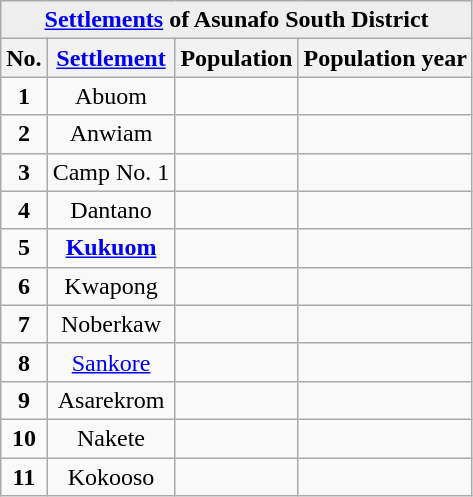<table class="wikitable sortable" style="text-align: centre;">
<tr bgcolor=#EEEEEE>
<td align=center colspan=4><strong><a href='#'>Settlements</a> of Asunafo South District</strong></td>
</tr>
<tr ">
<th class="unsortable">No.</th>
<th class="unsortable"><a href='#'>Settlement</a></th>
<th class="unsortable">Population</th>
<th class="unsortable">Population year</th>
</tr>
<tr>
<td align=center><strong>1</strong></td>
<td align=center>Abuom</td>
<td align=center></td>
<td align=center></td>
</tr>
<tr>
<td align=center><strong>2</strong></td>
<td align=center>Anwiam</td>
<td align=center></td>
<td align=center></td>
</tr>
<tr>
<td align=center><strong>3</strong></td>
<td align=center>Camp No. 1</td>
<td align=center></td>
<td align=center></td>
</tr>
<tr>
<td align=center><strong>4</strong></td>
<td align=center>Dantano</td>
<td align=center></td>
<td align=center></td>
</tr>
<tr>
<td align=center><strong>5</strong></td>
<td align=center><strong><a href='#'>Kukuom</a></strong></td>
<td align=center></td>
<td align=center></td>
</tr>
<tr>
<td align=center><strong>6</strong></td>
<td align=center>Kwapong</td>
<td align=center></td>
<td align=center></td>
</tr>
<tr>
<td align=center><strong>7</strong></td>
<td align=center>Noberkaw</td>
<td align=center></td>
<td align=center></td>
</tr>
<tr>
<td align=center><strong>8</strong></td>
<td align=center><a href='#'>Sankore</a></td>
<td align=center></td>
<td align=center></td>
</tr>
<tr>
<td align=center><strong>9</strong></td>
<td align=center>Asarekrom</td>
<td align=center></td>
<td align=center></td>
</tr>
<tr>
<td align=center><strong>10</strong></td>
<td align=center>Nakete</td>
<td align=center></td>
<td align=center></td>
</tr>
<tr>
<td align=center><strong>11</strong></td>
<td align=center>Kokooso</td>
<td align=center></td>
<td align=center></td>
</tr>
</table>
